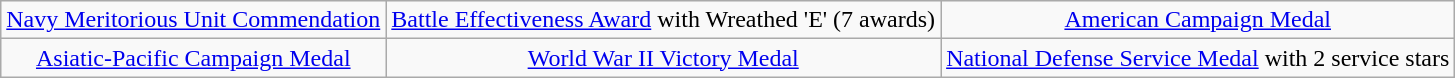<table class="wikitable">
<tr align=center>
<td><a href='#'>Navy Meritorious Unit Commendation</a></td>
<td><a href='#'>Battle Effectiveness Award</a> with Wreathed 'E' (7 awards)</td>
<td><a href='#'>American Campaign Medal</a></td>
</tr>
<tr align=center>
<td><a href='#'>Asiatic-Pacific Campaign Medal</a></td>
<td><a href='#'>World War II Victory Medal</a></td>
<td><a href='#'>National Defense Service Medal</a> with 2 service stars</td>
</tr>
</table>
